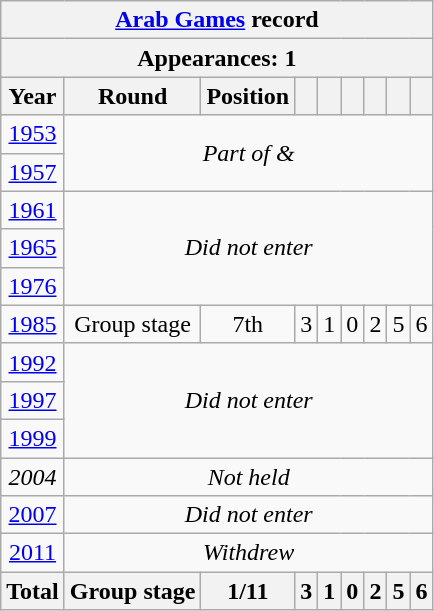<table class="wikitable" style="text-align: center;">
<tr>
<th colspan=9><a href='#'>Arab Games</a> record</th>
</tr>
<tr>
<th colspan=9>Appearances: 1</th>
</tr>
<tr>
<th>Year</th>
<th>Round</th>
<th>Position</th>
<th></th>
<th></th>
<th></th>
<th></th>
<th></th>
<th></th>
</tr>
<tr>
<td> <a href='#'>1953</a></td>
<td colspan=8 rowspan=2><em>Part of  & </em></td>
</tr>
<tr>
<td> <a href='#'>1957</a></td>
</tr>
<tr>
<td> <a href='#'>1961</a></td>
<td colspan=8 rowspan=3><em>Did not enter</em></td>
</tr>
<tr>
<td> <a href='#'>1965</a></td>
</tr>
<tr>
<td> <a href='#'>1976</a></td>
</tr>
<tr>
<td> <a href='#'>1985</a></td>
<td>Group stage</td>
<td>7th</td>
<td>3</td>
<td>1</td>
<td>0</td>
<td>2</td>
<td>5</td>
<td>6</td>
</tr>
<tr>
<td> <a href='#'>1992</a></td>
<td colspan=8 rowspan=3><em>Did not enter</em></td>
</tr>
<tr>
<td> <a href='#'>1997</a></td>
</tr>
<tr>
<td> <a href='#'>1999</a></td>
</tr>
<tr>
<td> <em>2004</em></td>
<td colspan=8><em>Not held</em></td>
</tr>
<tr>
<td> <a href='#'>2007</a></td>
<td colspan=8><em>Did not enter</em></td>
</tr>
<tr>
<td> <a href='#'>2011</a></td>
<td colspan=8><em>Withdrew</em></td>
</tr>
<tr>
<th>Total</th>
<th>Group stage</th>
<th>1/11</th>
<th>3</th>
<th>1</th>
<th>0</th>
<th>2</th>
<th>5</th>
<th>6</th>
</tr>
</table>
